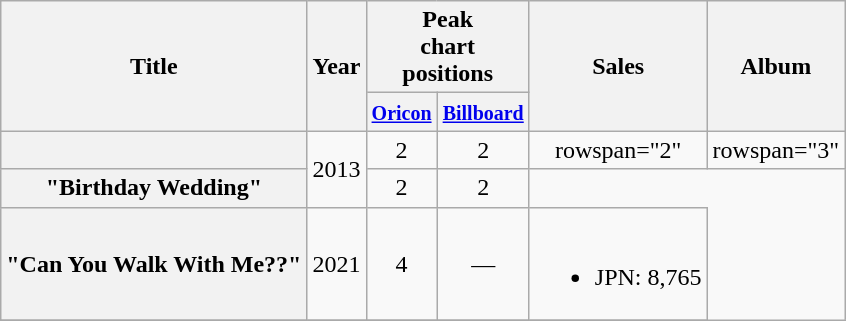<table class="wikitable plainrowheaders" style="text-align:center;">
<tr>
<th scope="col" rowspan="2">Title</th>
<th scope="col" rowspan="2">Year</th>
<th scope="col" colspan="2">Peak <br> chart <br> positions</th>
<th scope="col" rowspan="2">Sales</th>
<th scope="col" rowspan="2">Album</th>
</tr>
<tr>
<th scope="col" style="width:2.5em;"><small><a href='#'>Oricon</a></small></th>
<th scope="col" style="width:2.5em;"><small><a href='#'>Billboard</a></small></th>
</tr>
<tr>
<th scope="row"></th>
<td rowspan="2">2013</td>
<td>2</td>
<td>2</td>
<td>rowspan="2" </td>
<td>rowspan="3" </td>
</tr>
<tr>
<th scope="row">"Birthday Wedding"</th>
<td>2</td>
<td>2</td>
</tr>
<tr>
<th scope="row">"Can You Walk With Me??"</th>
<td>2021</td>
<td>4</td>
<td>—</td>
<td><br><ul><li>JPN: 8,765</li></ul></td>
</tr>
<tr>
</tr>
</table>
